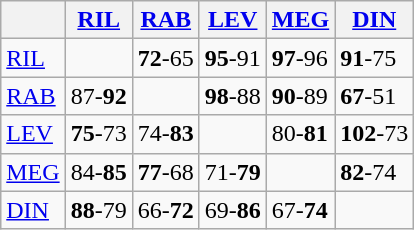<table class="wikitable">
<tr>
<th></th>
<th> <a href='#'>RIL</a></th>
<th> <a href='#'>RAB</a></th>
<th> <a href='#'>LEV</a></th>
<th> <a href='#'>MEG</a></th>
<th> <a href='#'>DIN</a></th>
</tr>
<tr>
<td> <a href='#'>RIL</a></td>
<td></td>
<td><strong>72</strong>-65</td>
<td><strong>95</strong>-91</td>
<td><strong>97</strong>-96</td>
<td><strong>91</strong>-75</td>
</tr>
<tr>
<td> <a href='#'>RAB</a></td>
<td>87-<strong>92</strong></td>
<td></td>
<td><strong>98</strong>-88</td>
<td><strong>90</strong>-89</td>
<td><strong>67</strong>-51</td>
</tr>
<tr>
<td> <a href='#'>LEV</a></td>
<td><strong>75</strong>-73</td>
<td>74-<strong>83</strong></td>
<td></td>
<td>80-<strong>81</strong></td>
<td><strong>102</strong>-73</td>
</tr>
<tr>
<td> <a href='#'>MEG</a></td>
<td>84-<strong>85</strong></td>
<td><strong>77</strong>-68</td>
<td>71-<strong>79</strong></td>
<td></td>
<td><strong>82</strong>-74</td>
</tr>
<tr>
<td> <a href='#'>DIN</a></td>
<td><strong>88</strong>-79</td>
<td>66-<strong>72</strong></td>
<td>69-<strong>86</strong></td>
<td>67-<strong>74</strong></td>
<td></td>
</tr>
</table>
